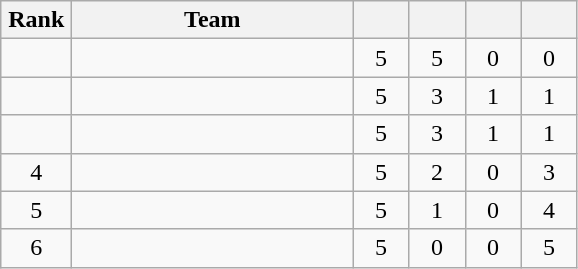<table class="wikitable" style="text-align: center;">
<tr>
<th width=40>Rank</th>
<th width=180>Team</th>
<th width=30></th>
<th width=30></th>
<th width=30></th>
<th width=30></th>
</tr>
<tr>
<td></td>
<td align=left></td>
<td>5</td>
<td>5</td>
<td>0</td>
<td>0</td>
</tr>
<tr>
<td></td>
<td align=left></td>
<td>5</td>
<td>3</td>
<td>1</td>
<td>1</td>
</tr>
<tr>
<td></td>
<td align=left></td>
<td>5</td>
<td>3</td>
<td>1</td>
<td>1</td>
</tr>
<tr>
<td>4</td>
<td align=left></td>
<td>5</td>
<td>2</td>
<td>0</td>
<td>3</td>
</tr>
<tr>
<td>5</td>
<td align=left></td>
<td>5</td>
<td>1</td>
<td>0</td>
<td>4</td>
</tr>
<tr>
<td>6</td>
<td align=left></td>
<td>5</td>
<td>0</td>
<td>0</td>
<td>5</td>
</tr>
</table>
